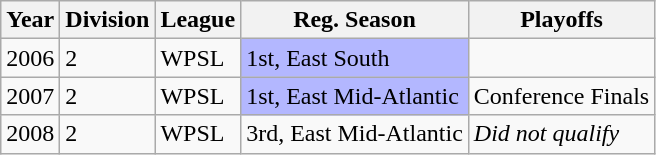<table class="wikitable">
<tr>
<th>Year</th>
<th>Division</th>
<th>League</th>
<th>Reg. Season</th>
<th>Playoffs</th>
</tr>
<tr>
<td>2006</td>
<td>2</td>
<td>WPSL</td>
<td bgcolor="B3B7FF">1st, East South</td>
<td></td>
</tr>
<tr>
<td>2007</td>
<td>2</td>
<td>WPSL</td>
<td bgcolor="B3B7FF">1st, East Mid-Atlantic</td>
<td>Conference Finals</td>
</tr>
<tr>
<td>2008</td>
<td>2</td>
<td>WPSL</td>
<td>3rd, East Mid-Atlantic</td>
<td><em>Did not qualify</em></td>
</tr>
</table>
